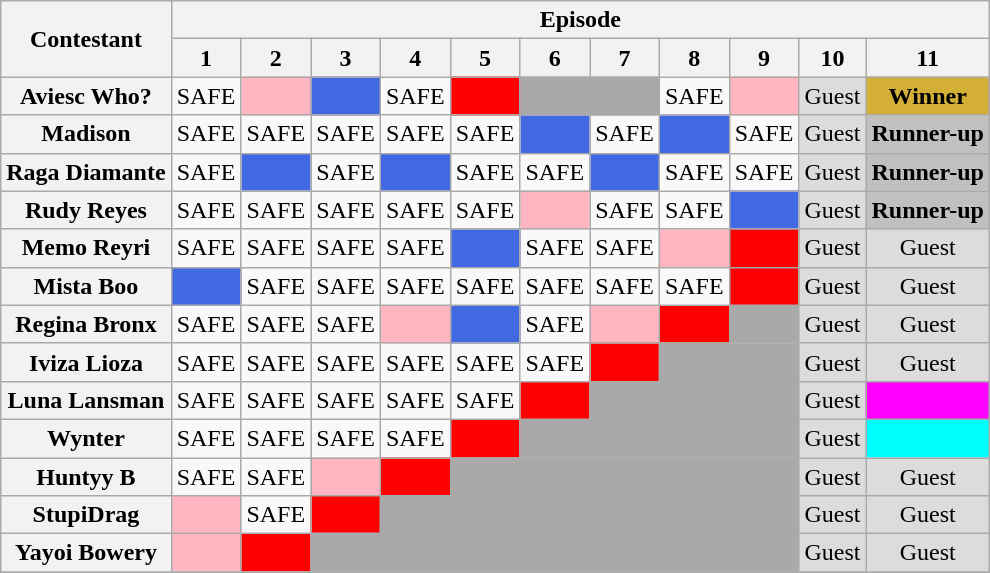<table class="wikitable" style="text-align:center">
<tr>
<th scope="col" rowspan="2">Contestant</th>
<th scope="col" colspan="11">Episode</th>
</tr>
<tr>
<th scope="col">1</th>
<th scope="col">2</th>
<th scope="col">3</th>
<th scope="col">4</th>
<th scope="col">5</th>
<th scope="col">6</th>
<th scope="col">7</th>
<th scope="col">8</th>
<th scope="col">9</th>
<th scope="col">10</th>
<th scope="col">11</th>
</tr>
<tr>
<th scope="row">Aviesc Who?</th>
<td>SAFE</td>
<td bgcolor="lightpink"></td>
<td bgcolor="royalblue"></td>
<td>SAFE</td>
<td bgcolor="red"><span></span></td>
<td colspan="2" bgcolor="darkgray"></td>
<td>SAFE</td>
<td bgcolor="lightpink"></td>
<td bgcolor="gainsboro">Guest</td>
<td bgcolor="#D4AF37"><strong>Winner</strong></td>
</tr>
<tr>
<th scope="row">Madison</th>
<td>SAFE</td>
<td>SAFE</td>
<td>SAFE</td>
<td>SAFE</td>
<td>SAFE</td>
<td bgcolor="royalblue"></td>
<td>SAFE</td>
<td bgcolor="royalblue"></td>
<td>SAFE</td>
<td bgcolor="gainsboro">Guest</td>
<td bgcolor="silver" nowrap><strong>Runner-up</strong></td>
</tr>
<tr>
<th scope="row" nowrap>Raga Diamante</th>
<td>SAFE</td>
<td bgcolor="royalblue"></td>
<td>SAFE</td>
<td bgcolor="royalblue"></td>
<td>SAFE</td>
<td>SAFE</td>
<td bgcolor="royalblue"></td>
<td>SAFE</td>
<td>SAFE</td>
<td bgcolor="gainsboro">Guest</td>
<td bgcolor="silver"><strong>Runner-up</strong></td>
</tr>
<tr>
<th scope="row">Rudy Reyes</th>
<td>SAFE</td>
<td>SAFE</td>
<td>SAFE</td>
<td>SAFE</td>
<td>SAFE</td>
<td bgcolor="lightpink"></td>
<td>SAFE</td>
<td>SAFE</td>
<td bgcolor="royalblue"></td>
<td bgcolor="gainsboro">Guest</td>
<td bgcolor="silver"><strong>Runner-up</strong></td>
</tr>
<tr>
<th scope="row">Memo Reyri</th>
<td>SAFE</td>
<td>SAFE</td>
<td>SAFE</td>
<td>SAFE</td>
<td bgcolor="royalblue"></td>
<td>SAFE</td>
<td>SAFE</td>
<td bgcolor="lightpink"></td>
<td bgcolor="red"></td>
<td bgcolor="gainsboro">Guest</td>
<td bgcolor="gainsboro">Guest</td>
</tr>
<tr>
<th scope="row">Mista Boo</th>
<td bgcolor="royalblue"></td>
<td>SAFE</td>
<td>SAFE</td>
<td>SAFE</td>
<td>SAFE</td>
<td>SAFE</td>
<td>SAFE</td>
<td>SAFE</td>
<td bgcolor="red"></td>
<td bgcolor="gainsboro">Guest</td>
<td bgcolor="gainsboro">Guest</td>
</tr>
<tr>
<th scope="row">Regina Bronx</th>
<td>SAFE</td>
<td>SAFE</td>
<td>SAFE</td>
<td bgcolor="lightpink"></td>
<td bgcolor="royalblue"></td>
<td>SAFE</td>
<td bgcolor="lightpink"></td>
<td bgcolor="red"></td>
<td bgcolor="darkgray"></td>
<td bgcolor="gainsboro">Guest</td>
<td bgcolor="gainsboro">Guest</td>
</tr>
<tr>
<th scope="row">Iviza Lioza</th>
<td>SAFE</td>
<td>SAFE</td>
<td>SAFE</td>
<td>SAFE</td>
<td>SAFE</td>
<td>SAFE</td>
<td bgcolor="red"></td>
<td bgcolor="darkgray" colspan="2"></td>
<td bgcolor="gainsboro">Guest</td>
<td bgcolor="gainsboro">Guest</td>
</tr>
<tr>
<th scope="row">Luna Lansman</th>
<td>SAFE</td>
<td>SAFE</td>
<td>SAFE</td>
<td>SAFE</td>
<td>SAFE</td>
<td bgcolor="red"></td>
<td bgcolor="darkgray" colspan="3"></td>
<td bgcolor="gainsboro">Guest</td>
<td bgcolor="fuchsia"></td>
</tr>
<tr>
<th scope="row">Wynter</th>
<td>SAFE</td>
<td>SAFE</td>
<td>SAFE</td>
<td>SAFE</td>
<td bgcolor="red"></td>
<td bgcolor="darkgray" colspan="4"></td>
<td bgcolor="gainsboro">Guest</td>
<td bgcolor="aqua"></td>
</tr>
<tr>
<th scope="row">Huntyy B</th>
<td>SAFE</td>
<td>SAFE</td>
<td bgcolor="lightpink"></td>
<td bgcolor="red"></td>
<td bgcolor="darkgray" colspan="5"></td>
<td bgcolor="gainsboro">Guest</td>
<td bgcolor="gainsboro">Guest</td>
</tr>
<tr>
<th scope="row">StupiDrag</th>
<td bgcolor="lightpink"></td>
<td>SAFE</td>
<td bgcolor="red"></td>
<td bgcolor="darkgray" colspan="6"></td>
<td bgcolor="gainsboro">Guest</td>
<td bgcolor="gainsboro">Guest</td>
</tr>
<tr>
<th scope="row">Yayoi Bowery</th>
<td bgcolor="lightpink"></td>
<td bgcolor="red"></td>
<td bgcolor="darkgray" colspan="7"></td>
<td bgcolor="gainsboro">Guest</td>
<td bgcolor="gainsboro">Guest</td>
</tr>
<tr>
</tr>
</table>
